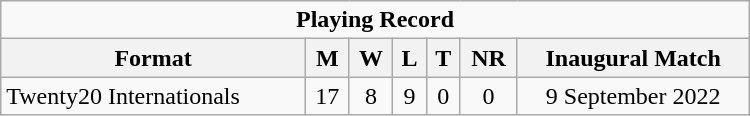<table class="wikitable wikitable" style="text-align: center; width: 500px;">
<tr>
<td colspan=7 align="center"><strong>Playing Record</strong></td>
</tr>
<tr>
<th>Format</th>
<th>M</th>
<th>W</th>
<th>L</th>
<th>T</th>
<th>NR</th>
<th>Inaugural Match</th>
</tr>
<tr>
<td align="left">Twenty20 Internationals</td>
<td>17</td>
<td>8</td>
<td>9</td>
<td>0</td>
<td>0</td>
<td>9 September 2022</td>
</tr>
</table>
